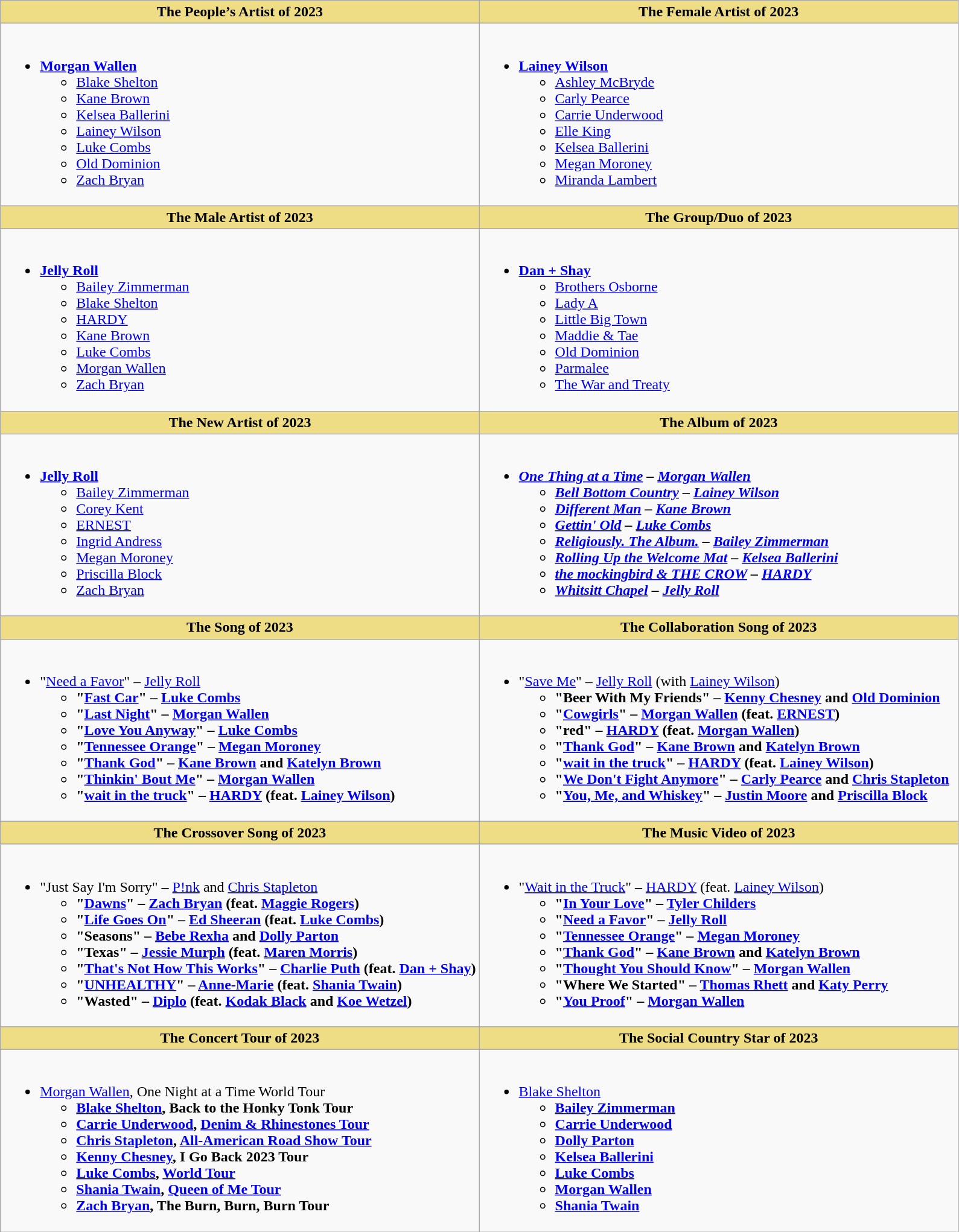<table class="wikitable">
<tr>
<th width="50%" style="background:#EEDD85;"><strong>The People’s Artist of 2023</strong></th>
<th width="50%" style="background:#EEDD85;"><strong>The Female Artist of 2023</strong></th>
</tr>
<tr>
<td valign="top"><br><ul><li><strong><a href='#'>Morgan Wallen</a></strong><ul><li><a href='#'>Blake Shelton</a></li><li><a href='#'>Kane Brown</a></li><li><a href='#'>Kelsea Ballerini</a></li><li><a href='#'>Lainey Wilson</a></li><li><a href='#'>Luke Combs</a></li><li><a href='#'>Old Dominion</a></li><li><a href='#'>Zach Bryan</a></li></ul></li></ul></td>
<td valign="top"><br><ul><li><strong><a href='#'>Lainey Wilson</a></strong><ul><li><a href='#'>Ashley McBryde</a></li><li><a href='#'>Carly Pearce</a></li><li><a href='#'>Carrie Underwood</a></li><li><a href='#'>Elle King</a></li><li><a href='#'>Kelsea Ballerini</a></li><li><a href='#'>Megan Moroney</a></li><li><a href='#'>Miranda Lambert</a></li></ul></li></ul></td>
</tr>
<tr>
<th width="50%" style="background:#EEDD85;"><strong>The Male Artist of 2023</strong></th>
<th width="50%" style="background:#EEDD85;"><strong>The Group/Duo of 2023</strong></th>
</tr>
<tr>
<td valign="top"><br><ul><li><strong><a href='#'>Jelly Roll</a></strong><ul><li><a href='#'>Bailey Zimmerman</a></li><li><a href='#'>Blake Shelton</a></li><li><a href='#'>HARDY</a></li><li><a href='#'>Kane Brown</a></li><li><a href='#'>Luke Combs</a></li><li><a href='#'>Morgan Wallen</a></li><li><a href='#'>Zach Bryan</a></li></ul></li></ul></td>
<td valign="top"><br><ul><li><strong><a href='#'>Dan + Shay</a></strong><ul><li><a href='#'>Brothers Osborne</a></li><li><a href='#'>Lady A</a></li><li><a href='#'>Little Big Town</a></li><li><a href='#'>Maddie & Tae</a></li><li><a href='#'>Old Dominion</a></li><li><a href='#'>Parmalee</a></li><li><a href='#'>The War and Treaty</a></li></ul></li></ul></td>
</tr>
<tr>
<th width="50%" style="background:#EEDD85;"><strong>The New Artist of 2023</strong></th>
<th width="50%" style="background:#EEDD85;"><strong>The Album of 2023</strong></th>
</tr>
<tr>
<td valign="top"><br><ul><li><strong><a href='#'>Jelly Roll</a></strong><ul><li><a href='#'>Bailey Zimmerman</a></li><li><a href='#'>Corey Kent</a></li><li><a href='#'>ERNEST</a></li><li><a href='#'>Ingrid Andress</a></li><li><a href='#'>Megan Moroney</a></li><li><a href='#'>Priscilla Block</a></li><li><a href='#'>Zach Bryan</a></li></ul></li></ul></td>
<td valign="top"><br><ul><li><strong><em><a href='#'>One Thing at a Time</a><em> – <a href='#'>Morgan Wallen</a><strong><ul><li></em><a href='#'>Bell Bottom Country</a><em> – <a href='#'>Lainey Wilson</a></li><li></em><a href='#'>Different Man</a><em> – <a href='#'>Kane Brown</a></li><li></em><a href='#'>Gettin' Old</a><em> – <a href='#'>Luke Combs</a></li><li></em><a href='#'>Religiously. The Album.</a><em> – <a href='#'>Bailey Zimmerman</a></li><li></em><a href='#'>Rolling Up the Welcome Mat</a><em> – <a href='#'>Kelsea Ballerini</a></li><li></em><a href='#'>the mockingbird & THE CROW</a><em> – <a href='#'>HARDY</a></li><li></em><a href='#'>Whitsitt Chapel</a><em> – <a href='#'>Jelly Roll</a></li></ul></li></ul></td>
</tr>
<tr>
<th width="50%" style="background:#EEDD85;">The Song of 2023</th>
<th width="50%" style="background:#EEDD85;"></strong>The Collaboration Song of 2023<strong></th>
</tr>
<tr>
<td valign="top"><br><ul><li></strong>"<a href='#'>Need a Favor</a>" – <a href='#'>Jelly Roll</a><strong><ul><li>"<a href='#'>Fast Car</a>" – <a href='#'>Luke Combs</a></li><li>"<a href='#'>Last Night</a>" – <a href='#'>Morgan Wallen</a></li><li>"<a href='#'>Love You Anyway</a>" – <a href='#'>Luke Combs</a></li><li>"<a href='#'>Tennessee Orange</a>" – <a href='#'>Megan Moroney</a></li><li>"<a href='#'>Thank God</a>" – <a href='#'>Kane Brown</a> and <a href='#'>Katelyn Brown</a></li><li>"<a href='#'>Thinkin' Bout Me</a>" – <a href='#'>Morgan Wallen</a></li><li>"<a href='#'>wait in the truck</a>" – <a href='#'>HARDY</a> (feat. <a href='#'>Lainey Wilson</a>)</li></ul></li></ul></td>
<td valign="top"><br><ul><li></strong>"<a href='#'>Save Me</a>" – <a href='#'>Jelly Roll</a> (with <a href='#'>Lainey Wilson</a>)<strong><ul><li>"Beer With My Friends" – <a href='#'>Kenny Chesney</a> and <a href='#'>Old Dominion</a></li><li>"<a href='#'>Cowgirls</a>" – <a href='#'>Morgan Wallen</a> (feat. <a href='#'>ERNEST</a>)</li><li>"red" – <a href='#'>HARDY</a> (feat. <a href='#'>Morgan Wallen</a>)</li><li>"<a href='#'>Thank God</a>" – <a href='#'>Kane Brown</a> and <a href='#'>Katelyn Brown</a></li><li>"<a href='#'>wait in the truck</a>" – <a href='#'>HARDY</a> (feat. <a href='#'>Lainey Wilson</a>)</li><li>"<a href='#'>We Don't Fight Anymore</a>" – <a href='#'>Carly Pearce</a> and <a href='#'>Chris Stapleton</a></li><li>"<a href='#'>You, Me, and Whiskey</a>" – <a href='#'>Justin Moore</a> and <a href='#'>Priscilla Block</a></li></ul></li></ul></td>
</tr>
<tr>
<th width="50%" style="background:#EEDD85;"></strong>The Crossover Song of 2023<strong></th>
<th width="50%" style="background:#EEDD85;"></strong>The Music Video of 2023<strong></th>
</tr>
<tr>
<td valign="top"><br><ul><li></strong>"Just Say I'm Sorry" – <a href='#'>P!nk</a> and <a href='#'>Chris Stapleton</a><strong><ul><li>"<a href='#'>Dawns</a>" – <a href='#'>Zach Bryan</a> (feat. <a href='#'>Maggie Rogers</a>)</li><li>"<a href='#'>Life Goes On</a>" – <a href='#'>Ed Sheeran</a> (feat. <a href='#'>Luke Combs</a>)</li><li>"Seasons" – <a href='#'>Bebe Rexha</a> and <a href='#'>Dolly Parton</a></li><li>"Texas" – <a href='#'>Jessie Murph</a> (feat. <a href='#'>Maren Morris</a>)</li><li>"<a href='#'>That's Not How This Works</a>" – <a href='#'>Charlie Puth</a> (feat. <a href='#'>Dan + Shay</a>)</li><li>"<a href='#'>UNHEALTHY</a>" – <a href='#'>Anne-Marie</a> (feat. <a href='#'>Shania Twain</a>)</li><li>"Wasted" – <a href='#'>Diplo</a> (feat. <a href='#'>Kodak Black</a> and <a href='#'>Koe Wetzel</a>)</li></ul></li></ul></td>
<td valign="top"><br><ul><li></strong>"<a href='#'>Wait in the Truck</a>" – <a href='#'>HARDY</a> (feat. <a href='#'>Lainey Wilson</a>)<strong><ul><li>"<a href='#'>In Your Love</a>" – <a href='#'>Tyler Childers</a></li><li>"<a href='#'>Need a Favor</a>" – <a href='#'>Jelly Roll</a></li><li>"<a href='#'>Tennessee Orange</a>" – <a href='#'>Megan Moroney</a></li><li>"<a href='#'>Thank God</a>" – <a href='#'>Kane Brown</a> and <a href='#'>Katelyn Brown</a></li><li>"<a href='#'>Thought You Should Know</a>" – <a href='#'>Morgan Wallen</a></li><li>"Where We Started" – <a href='#'>Thomas Rhett</a> and <a href='#'>Katy Perry</a></li><li>"<a href='#'>You Proof</a>" – <a href='#'>Morgan Wallen</a></li></ul></li></ul></td>
</tr>
<tr>
<th width="50%" style="background:#EEDD85;"></strong>The Concert Tour of 2023<strong></th>
<th width="50%" style="background:#EEDD85;"></strong>The Social Country Star of 2023<strong></th>
</tr>
<tr>
<td valign="top"><br><ul><li></strong><a href='#'>Morgan Wallen</a>, One Night at a Time World Tour<strong><ul><li><a href='#'>Blake Shelton</a>, Back to the Honky Tonk Tour</li><li><a href='#'>Carrie Underwood</a>, <a href='#'>Denim & Rhinestones Tour</a></li><li><a href='#'>Chris Stapleton</a>, <a href='#'>All-American Road Show Tour</a></li><li><a href='#'>Kenny Chesney</a>, I Go Back 2023 Tour</li><li><a href='#'>Luke Combs</a>, <a href='#'>World Tour</a></li><li><a href='#'>Shania Twain</a>, <a href='#'>Queen of Me Tour</a></li><li><a href='#'>Zach Bryan</a>, The Burn, Burn, Burn Tour</li></ul></li></ul></td>
<td valign="top"><br><ul><li></strong><a href='#'>Blake Shelton</a><strong><ul><li><a href='#'>Bailey Zimmerman</a></li><li><a href='#'>Carrie Underwood</a></li><li><a href='#'>Dolly Parton</a></li><li><a href='#'>Kelsea Ballerini</a></li><li><a href='#'>Luke Combs</a></li><li><a href='#'>Morgan Wallen</a></li><li><a href='#'>Shania Twain</a></li></ul></li></ul></td>
</tr>
</table>
